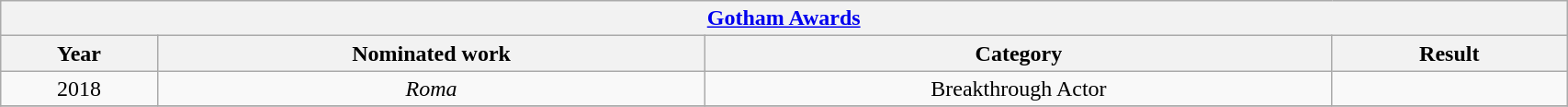<table style="width:90%;" class="wikitable">
<tr>
<th colspan="4" style="text-align:center;"><a href='#'>Gotham Awards</a></th>
</tr>
<tr>
<th style="width:10%;">Year</th>
<th style="width:35%;">Nominated work</th>
<th style="width:40%;">Category</th>
<th style="width:15%;">Result</th>
</tr>
<tr>
<td style="text-align:center;">2018</td>
<td style="text-align:center;"><em>Roma</em></td>
<td style="text-align:center;">Breakthrough Actor</td>
<td></td>
</tr>
<tr>
</tr>
</table>
